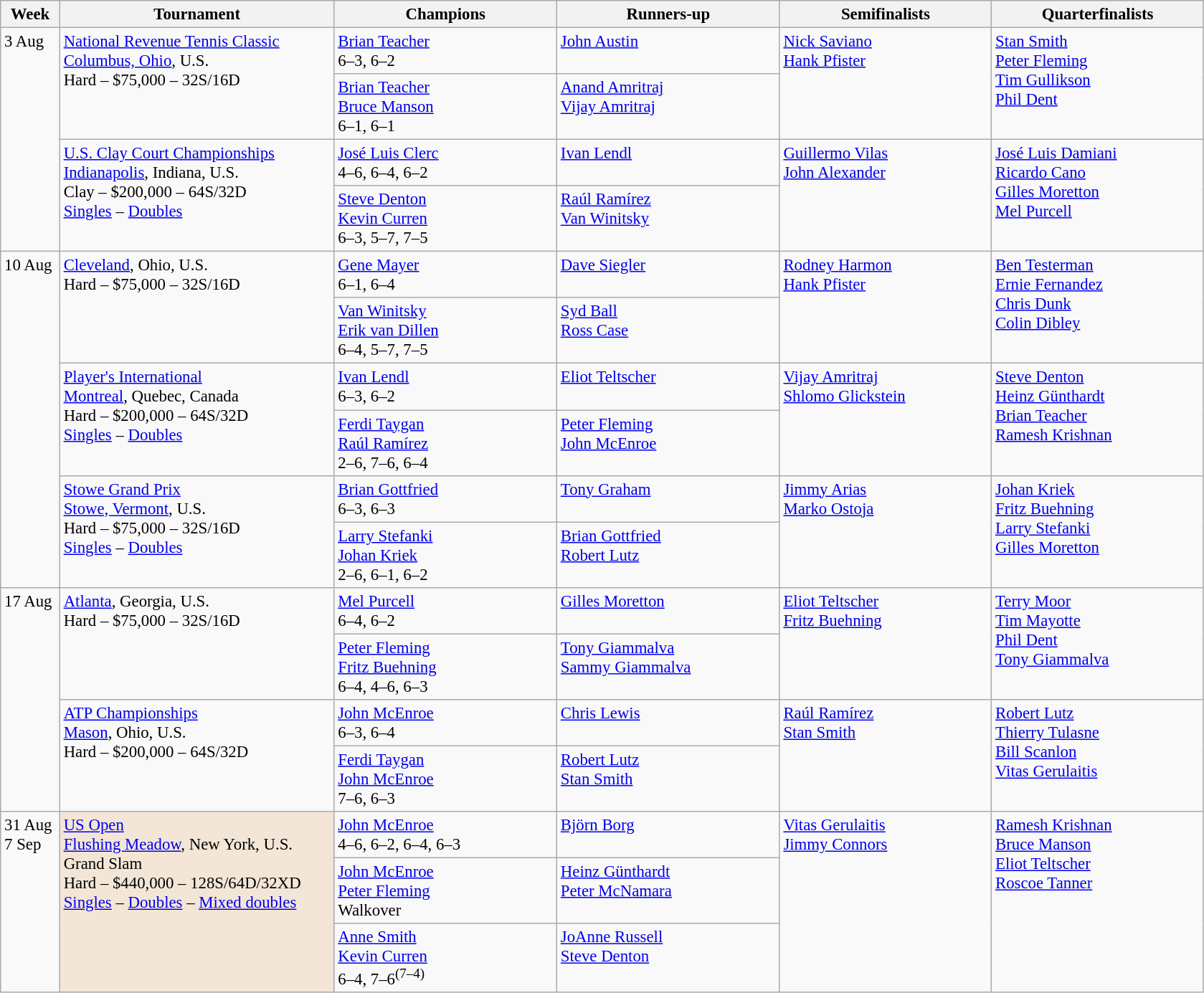<table class=wikitable style=font-size:95%>
<tr>
<th style="width:48px;">Week</th>
<th style="width:248px;">Tournament</th>
<th style="width:200px;">Champions</th>
<th style="width:200px;">Runners-up</th>
<th style="width:190px;">Semifinalists</th>
<th style="width:190px;">Quarterfinalists</th>
</tr>
<tr valign=top>
<td rowspan=4>3 Aug</td>
<td rowspan=2><a href='#'>National Revenue Tennis Classic</a> <br> <a href='#'>Columbus, Ohio</a>, U.S. <br> Hard – $75,000 – 32S/16D</td>
<td> <a href='#'>Brian Teacher</a> <br> 6–3, 6–2</td>
<td> <a href='#'>John Austin</a></td>
<td rowspan=2> <a href='#'>Nick Saviano</a> <br>  <a href='#'>Hank Pfister</a></td>
<td rowspan=2> <a href='#'>Stan Smith</a> <br>  <a href='#'>Peter Fleming</a> <br>  <a href='#'>Tim Gullikson</a> <br>  <a href='#'>Phil Dent</a></td>
</tr>
<tr valign=top>
<td> <a href='#'>Brian Teacher</a> <br>  <a href='#'>Bruce Manson</a> <br> 6–1, 6–1</td>
<td> <a href='#'>Anand Amritraj</a> <br>  <a href='#'>Vijay Amritraj</a></td>
</tr>
<tr valign=top>
<td rowspan=2><a href='#'>U.S. Clay Court Championships</a> <br> <a href='#'>Indianapolis</a>, Indiana, U.S. <br> Clay – $200,000 – 64S/32D <br> <a href='#'>Singles</a> – <a href='#'>Doubles</a></td>
<td> <a href='#'>José Luis Clerc</a> <br> 4–6, 6–4, 6–2</td>
<td> <a href='#'>Ivan Lendl</a></td>
<td rowspan=2> <a href='#'>Guillermo Vilas</a> <br>  <a href='#'>John Alexander</a></td>
<td rowspan=2> <a href='#'>José Luis Damiani</a> <br>  <a href='#'>Ricardo Cano</a> <br>  <a href='#'>Gilles Moretton</a> <br>  <a href='#'>Mel Purcell</a></td>
</tr>
<tr valign=top>
<td> <a href='#'>Steve Denton</a> <br>  <a href='#'>Kevin Curren</a> <br> 6–3, 5–7, 7–5</td>
<td> <a href='#'>Raúl Ramírez</a> <br>  <a href='#'>Van Winitsky</a></td>
</tr>
<tr valign=top>
<td rowspan=6>10 Aug</td>
<td rowspan=2><a href='#'>Cleveland</a>, Ohio, U.S. <br> Hard – $75,000 – 32S/16D</td>
<td> <a href='#'>Gene Mayer</a> <br> 6–1, 6–4</td>
<td> <a href='#'>Dave Siegler</a></td>
<td rowspan=2> <a href='#'>Rodney Harmon</a> <br>  <a href='#'>Hank Pfister</a></td>
<td rowspan=2> <a href='#'>Ben Testerman</a> <br>  <a href='#'>Ernie Fernandez</a> <br>  <a href='#'>Chris Dunk</a> <br>  <a href='#'>Colin Dibley</a></td>
</tr>
<tr valign=top>
<td> <a href='#'>Van Winitsky</a> <br>  <a href='#'>Erik van Dillen</a> <br> 6–4, 5–7, 7–5</td>
<td> <a href='#'>Syd Ball</a> <br>  <a href='#'>Ross Case</a></td>
</tr>
<tr valign=top>
<td rowspan=2><a href='#'>Player's International</a> <br> <a href='#'>Montreal</a>, Quebec, Canada <br> Hard – $200,000 – 64S/32D <br> <a href='#'>Singles</a> – <a href='#'>Doubles</a></td>
<td> <a href='#'>Ivan Lendl</a> <br> 6–3, 6–2</td>
<td> <a href='#'>Eliot Teltscher</a></td>
<td rowspan=2> <a href='#'>Vijay Amritraj</a> <br>  <a href='#'>Shlomo Glickstein</a></td>
<td rowspan=2> <a href='#'>Steve Denton</a> <br>  <a href='#'>Heinz Günthardt</a> <br>  <a href='#'>Brian Teacher</a> <br>  <a href='#'>Ramesh Krishnan</a></td>
</tr>
<tr valign=top>
<td> <a href='#'>Ferdi Taygan</a> <br>  <a href='#'>Raúl Ramírez</a> <br> 2–6, 7–6, 6–4</td>
<td> <a href='#'>Peter Fleming</a> <br>  <a href='#'>John McEnroe</a></td>
</tr>
<tr valign=top>
<td rowspan=2><a href='#'>Stowe Grand Prix</a> <br> <a href='#'>Stowe, Vermont</a>, U.S. <br> Hard – $75,000 – 32S/16D <br> <a href='#'>Singles</a> – <a href='#'>Doubles</a></td>
<td> <a href='#'>Brian Gottfried</a> <br> 6–3, 6–3</td>
<td> <a href='#'>Tony Graham</a></td>
<td rowspan=2> <a href='#'>Jimmy Arias</a> <br>  <a href='#'>Marko Ostoja</a></td>
<td rowspan=2> <a href='#'>Johan Kriek</a> <br>  <a href='#'>Fritz Buehning</a> <br>  <a href='#'>Larry Stefanki</a> <br>  <a href='#'>Gilles Moretton</a></td>
</tr>
<tr valign=top>
<td> <a href='#'>Larry Stefanki</a> <br>  <a href='#'>Johan Kriek</a> <br> 2–6, 6–1, 6–2</td>
<td> <a href='#'>Brian Gottfried</a> <br>  <a href='#'>Robert Lutz</a></td>
</tr>
<tr valign=top>
<td rowspan=4>17 Aug</td>
<td rowspan=2><a href='#'>Atlanta</a>, Georgia, U.S. <br> Hard – $75,000 – 32S/16D</td>
<td> <a href='#'>Mel Purcell</a> <br> 6–4, 6–2</td>
<td> <a href='#'>Gilles Moretton</a></td>
<td rowspan=2> <a href='#'>Eliot Teltscher</a> <br>  <a href='#'>Fritz Buehning</a></td>
<td rowspan=2> <a href='#'>Terry Moor</a> <br>  <a href='#'>Tim Mayotte</a> <br>  <a href='#'>Phil Dent</a> <br>  <a href='#'>Tony Giammalva</a></td>
</tr>
<tr valign=top>
<td> <a href='#'>Peter Fleming</a> <br>  <a href='#'>Fritz Buehning</a> <br> 6–4, 4–6, 6–3</td>
<td> <a href='#'>Tony Giammalva</a> <br>  <a href='#'>Sammy Giammalva</a></td>
</tr>
<tr valign=top>
<td rowspan=2><a href='#'>ATP Championships</a> <br> <a href='#'>Mason</a>, Ohio, U.S. <br> Hard – $200,000 – 64S/32D</td>
<td> <a href='#'>John McEnroe</a> <br> 6–3, 6–4</td>
<td> <a href='#'>Chris Lewis</a></td>
<td rowspan=2> <a href='#'>Raúl Ramírez</a> <br>  <a href='#'>Stan Smith</a></td>
<td rowspan=2> <a href='#'>Robert Lutz</a> <br>  <a href='#'>Thierry Tulasne</a> <br>  <a href='#'>Bill Scanlon</a> <br>  <a href='#'>Vitas Gerulaitis</a></td>
</tr>
<tr valign=top>
<td> <a href='#'>Ferdi Taygan</a> <br>  <a href='#'>John McEnroe</a> <br> 7–6, 6–3</td>
<td> <a href='#'>Robert Lutz</a> <br>  <a href='#'>Stan Smith</a></td>
</tr>
<tr valign=top>
<td rowspan=3>31 Aug<br>7 Sep</td>
<td style="background:#f3e6d7;" rowspan=3><a href='#'>US Open</a> <br> <a href='#'>Flushing Meadow</a>, New York, U.S. <br> Grand Slam <br> Hard – $440,000 – 128S/64D/32XD <br> <a href='#'>Singles</a> – <a href='#'>Doubles</a> – <a href='#'>Mixed doubles</a></td>
<td> <a href='#'>John McEnroe</a> <br> 4–6, 6–2, 6–4, 6–3</td>
<td> <a href='#'>Björn Borg</a></td>
<td rowspan=3> <a href='#'>Vitas Gerulaitis</a> <br>  <a href='#'>Jimmy Connors</a></td>
<td rowspan=3> <a href='#'>Ramesh Krishnan</a> <br>  <a href='#'>Bruce Manson</a> <br>  <a href='#'>Eliot Teltscher</a> <br>  <a href='#'>Roscoe Tanner</a></td>
</tr>
<tr valign=top>
<td> <a href='#'>John McEnroe</a> <br>  <a href='#'>Peter Fleming</a> <br> Walkover</td>
<td> <a href='#'>Heinz Günthardt</a> <br>  <a href='#'>Peter McNamara</a></td>
</tr>
<tr valign=top>
<td> <a href='#'>Anne Smith</a> <br>  <a href='#'>Kevin Curren</a> <br> 6–4, 7–6<sup>(7–4)</sup></td>
<td> <a href='#'>JoAnne Russell</a> <br>  <a href='#'>Steve Denton</a></td>
</tr>
</table>
